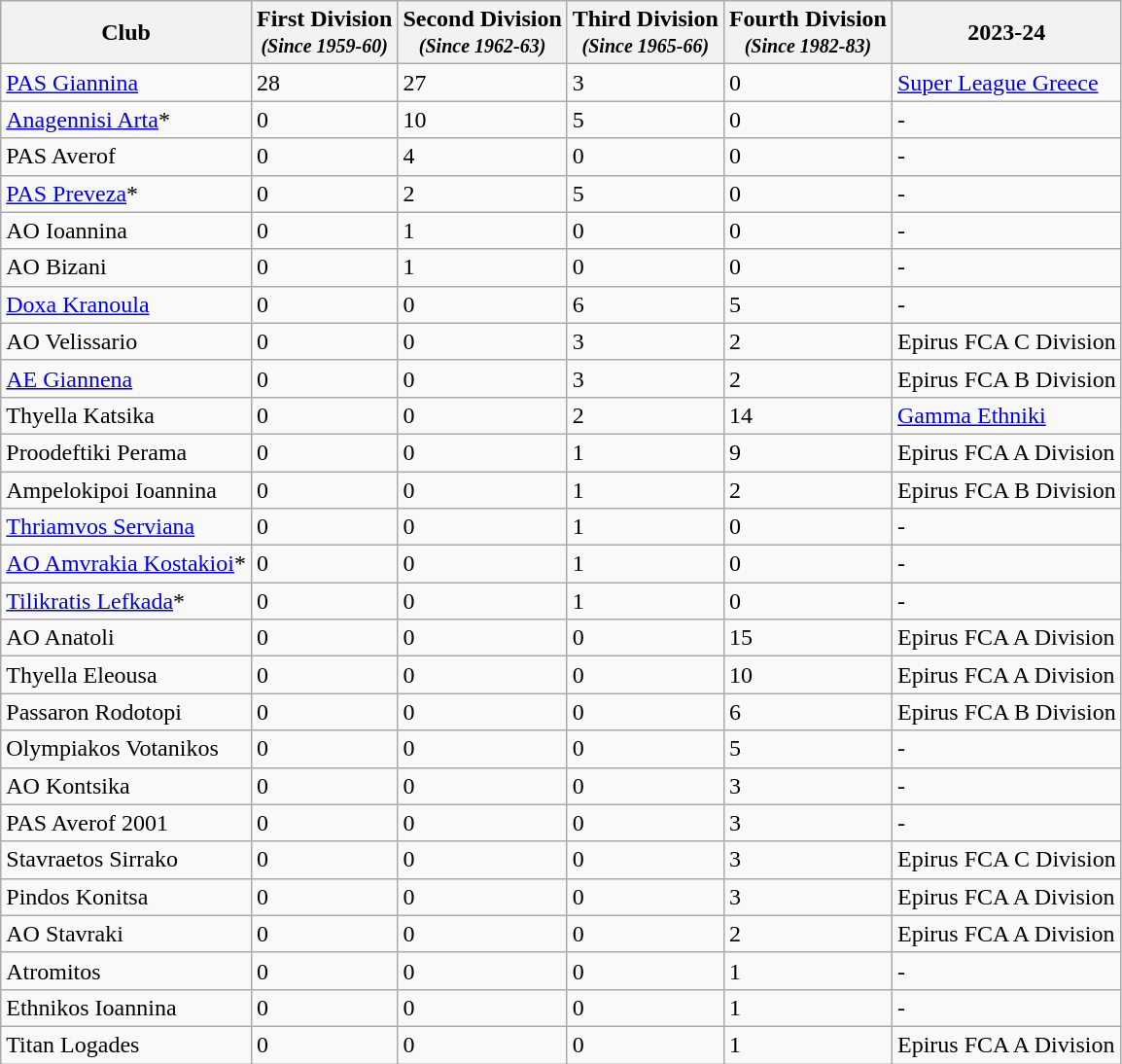<table class="wikitable">
<tr>
<th>Club</th>
<th>First Division<br><small><em>(Since 1959-60)</em></small></th>
<th>Second Division<br><small><em>(Since 1962-63)</em></small></th>
<th>Third Division<br><small><em>(Since 1965-66)</em></small></th>
<th>Fourth Division<br><small><em>(Since 1982-83)</em></small></th>
<th>2023-24</th>
</tr>
<tr>
<td><a href='#'>PAS Giannina</a></td>
<td>28</td>
<td>27</td>
<td>3</td>
<td>0</td>
<td><a href='#'>Super League Greece</a></td>
</tr>
<tr>
<td><a href='#'>Anagennisi Arta</a>*</td>
<td>0</td>
<td>10</td>
<td>5</td>
<td>0</td>
<td>-</td>
</tr>
<tr>
<td>PAS Averof</td>
<td>0</td>
<td>4</td>
<td>0</td>
<td>0</td>
<td>-</td>
</tr>
<tr>
<td><a href='#'>PAS Preveza</a>*</td>
<td>0</td>
<td>2</td>
<td>5</td>
<td>0</td>
<td>-</td>
</tr>
<tr>
<td>AO Ioannina</td>
<td>0</td>
<td>1</td>
<td>0</td>
<td>0</td>
<td>-</td>
</tr>
<tr>
<td>AO Bizani</td>
<td>0</td>
<td>1</td>
<td>0</td>
<td>0</td>
<td>-</td>
</tr>
<tr>
<td><a href='#'>Doxa Kranoula</a></td>
<td>0</td>
<td>0</td>
<td>6</td>
<td>5</td>
<td>-</td>
</tr>
<tr>
<td>AO Velissario</td>
<td>0</td>
<td>0</td>
<td>3</td>
<td>2</td>
<td>Epirus FCA C Division</td>
</tr>
<tr>
<td><a href='#'>AE Giannena</a></td>
<td>0</td>
<td>0</td>
<td>3</td>
<td>2</td>
<td>Epirus FCA B Division</td>
</tr>
<tr>
<td>Thyella Katsika</td>
<td>0</td>
<td>0</td>
<td>2</td>
<td>14</td>
<td><a href='#'>Gamma Ethniki</a></td>
</tr>
<tr>
<td>Proodeftiki Perama</td>
<td>0</td>
<td>0</td>
<td>1</td>
<td>9</td>
<td>Epirus FCA A Division</td>
</tr>
<tr>
<td>Ampelokipoi Ioannina</td>
<td>0</td>
<td>0</td>
<td>1</td>
<td>2</td>
<td>Epirus FCA B Division</td>
</tr>
<tr>
<td><a href='#'>Thriamvos Serviana</a></td>
<td>0</td>
<td>0</td>
<td>1</td>
<td>0</td>
<td>-</td>
</tr>
<tr>
<td><a href='#'>AO Amvrakia Kostakioi</a>*</td>
<td>0</td>
<td>0</td>
<td>1</td>
<td>0</td>
<td>-</td>
</tr>
<tr>
<td><a href='#'>Tilikratis Lefkada</a>*</td>
<td>0</td>
<td>0</td>
<td>1</td>
<td>0</td>
<td>-</td>
</tr>
<tr>
<td>AO Anatoli</td>
<td>0</td>
<td>0</td>
<td>0</td>
<td>15</td>
<td>Epirus FCA  A Division</td>
</tr>
<tr>
<td>Thyella Eleousa</td>
<td>0</td>
<td>0</td>
<td>0</td>
<td>10</td>
<td>Epirus FCA  A Division</td>
</tr>
<tr>
<td>Passaron Rodotopi</td>
<td>0</td>
<td>0</td>
<td>0</td>
<td>6</td>
<td>Epirus FCA B Division</td>
</tr>
<tr>
<td>Olympiakos Votanikos</td>
<td>0</td>
<td>0</td>
<td>0</td>
<td>5</td>
<td>-</td>
</tr>
<tr>
<td>AO Kontsika</td>
<td>0</td>
<td>0</td>
<td>0</td>
<td>3</td>
<td>-</td>
</tr>
<tr>
<td>PAS Averof 2001</td>
<td>0</td>
<td>0</td>
<td>0</td>
<td>3</td>
<td>-</td>
</tr>
<tr>
<td>Stavraetos Sirrako</td>
<td>0</td>
<td>0</td>
<td>0</td>
<td>3</td>
<td>Epirus FCA C Division</td>
</tr>
<tr>
<td>Pindos Konitsa</td>
<td>0</td>
<td>0</td>
<td>0</td>
<td>3</td>
<td>Epirus FCA  A Division</td>
</tr>
<tr>
<td>AO Stavraki</td>
<td>0</td>
<td>0</td>
<td>0</td>
<td>2</td>
<td>Epirus FCA  A Division</td>
</tr>
<tr>
<td>Atromitos</td>
<td>0</td>
<td>0</td>
<td>0</td>
<td>1</td>
<td>-</td>
</tr>
<tr>
<td>Ethnikos Ioannina</td>
<td>0</td>
<td>0</td>
<td>0</td>
<td>1</td>
<td>-</td>
</tr>
<tr>
<td>Titan Logades</td>
<td>0</td>
<td>0</td>
<td>0</td>
<td>1</td>
<td>Epirus FCA  A Division</td>
</tr>
</table>
